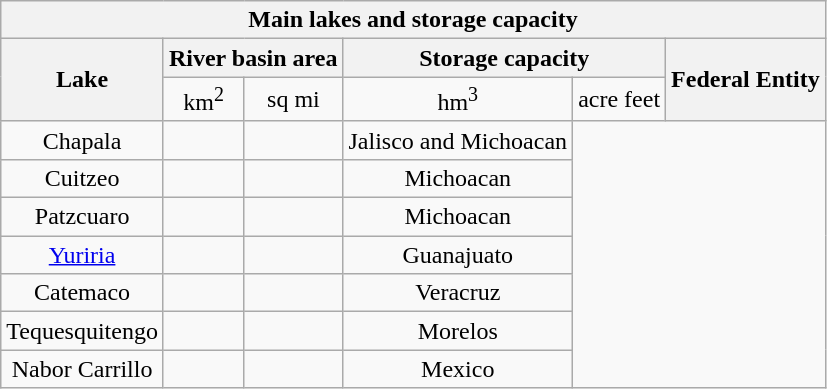<table class="wikitable" style="text-align: center;">
<tr>
<th colspan ="6">Main lakes and storage capacity</th>
</tr>
<tr>
<th rowspan="2">Lake</th>
<th colspan="2">River basin area</th>
<th colspan="2">Storage capacity</th>
<th rowspan="2">Federal Entity</th>
</tr>
<tr>
<td>km<sup>2</sup></td>
<td>sq mi</td>
<td>hm<sup>3</sup></td>
<td>acre feet</td>
</tr>
<tr>
<td>Chapala</td>
<td></td>
<td></td>
<td>Jalisco and Michoacan</td>
</tr>
<tr>
<td>Cuitzeo</td>
<td></td>
<td></td>
<td>Michoacan</td>
</tr>
<tr>
<td>Patzcuaro</td>
<td></td>
<td></td>
<td>Michoacan</td>
</tr>
<tr>
<td><a href='#'>Yuriria</a></td>
<td></td>
<td></td>
<td>Guanajuato</td>
</tr>
<tr>
<td>Catemaco</td>
<td></td>
<td></td>
<td>Veracruz</td>
</tr>
<tr>
<td>Tequesquitengo</td>
<td></td>
<td></td>
<td>Morelos</td>
</tr>
<tr>
<td>Nabor Carrillo</td>
<td></td>
<td></td>
<td>Mexico</td>
</tr>
</table>
